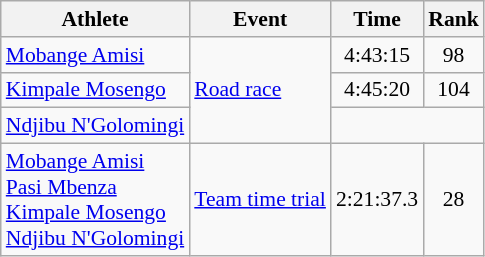<table class="wikitable" style="font-size:90%">
<tr>
<th>Athlete</th>
<th>Event</th>
<th>Time</th>
<th>Rank</th>
</tr>
<tr align=center>
<td align=left><a href='#'>Mobange Amisi</a></td>
<td align=left rowspan=3><a href='#'>Road race</a></td>
<td>4:43:15</td>
<td>98</td>
</tr>
<tr align=center>
<td align=left><a href='#'>Kimpale Mosengo</a></td>
<td>4:45:20</td>
<td>104</td>
</tr>
<tr align=center>
<td align=left><a href='#'>Ndjibu N'Golomingi</a></td>
<td colspan=2></td>
</tr>
<tr align=center>
<td align=left><a href='#'>Mobange Amisi</a><br><a href='#'>Pasi Mbenza</a><br><a href='#'>Kimpale Mosengo</a><br><a href='#'>Ndjibu N'Golomingi</a></td>
<td align=left><a href='#'>Team time trial</a></td>
<td>2:21:37.3</td>
<td>28</td>
</tr>
</table>
